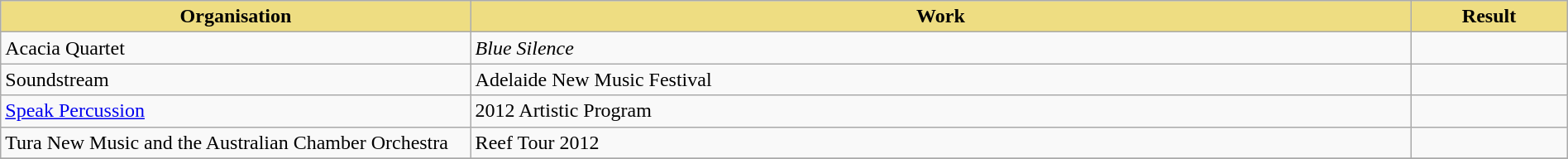<table class="wikitable" width=100%>
<tr>
<th style="width:30%;background:#EEDD82;">Organisation</th>
<th style="width:60%;background:#EEDD82;">Work</th>
<th style="width:10%;background:#EEDD82;">Result<br></th>
</tr>
<tr>
<td>Acacia Quartet</td>
<td><em>Blue Silence</em></td>
<td></td>
</tr>
<tr>
<td>Soundstream</td>
<td>Adelaide New Music Festival</td>
<td></td>
</tr>
<tr>
<td><a href='#'>Speak Percussion</a></td>
<td>2012 Artistic Program</td>
<td></td>
</tr>
<tr>
<td>Tura New Music and the Australian Chamber Orchestra</td>
<td>Reef Tour 2012</td>
<td></td>
</tr>
<tr>
</tr>
</table>
